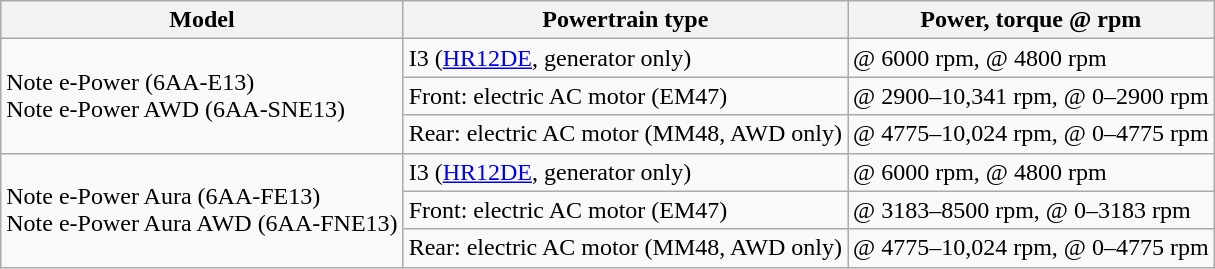<table class="wikitable">
<tr>
<th>Model</th>
<th>Powertrain type</th>
<th>Power, torque @ rpm</th>
</tr>
<tr>
<td rowspan="3">Note e-Power (6AA-E13)<br>Note e-Power AWD (6AA-SNE13)</td>
<td> I3 (<a href='#'>HR12DE</a>, generator only)</td>
<td> @ 6000 rpm,  @ 4800 rpm</td>
</tr>
<tr>
<td>Front: electric AC motor (EM47)</td>
<td> @ 2900–10,341 rpm,  @ 0–2900 rpm</td>
</tr>
<tr>
<td>Rear: electric AC motor (MM48, AWD only)</td>
<td> @ 4775–10,024 rpm,  @ 0–4775 rpm</td>
</tr>
<tr>
<td rowspan="3">Note e-Power Aura (6AA-FE13)<br>Note e-Power Aura AWD (6AA-FNE13)</td>
<td> I3 (<a href='#'>HR12DE</a>, generator only)</td>
<td> @ 6000 rpm,  @ 4800 rpm</td>
</tr>
<tr>
<td>Front: electric AC motor (EM47)</td>
<td> @ 3183–8500 rpm,  @ 0–3183 rpm</td>
</tr>
<tr>
<td>Rear: electric AC motor (MM48, AWD only)</td>
<td> @ 4775–10,024 rpm,  @ 0–4775 rpm</td>
</tr>
</table>
